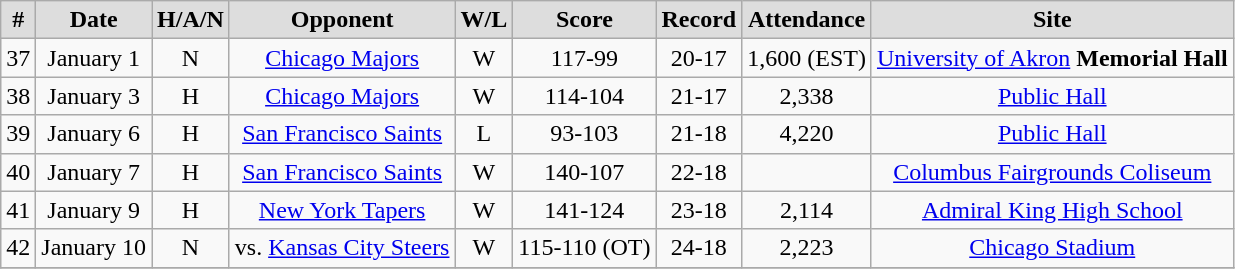<table class="wikitable" style="text-align:center">
<tr>
<th style="background:#dddddd;">#</th>
<th style="background:#dddddd;">Date</th>
<th style="background:#dddddd;">H/A/N</th>
<th style="background:#dddddd;">Opponent</th>
<th style="background:#dddddd;">W/L</th>
<th style="background:#dddddd;">Score</th>
<th style="background:#dddddd;">Record</th>
<th style="background:#dddddd;">Attendance</th>
<th style="background:#dddddd;">Site</th>
</tr>
<tr align="center"    bgcolor="">
<td>37</td>
<td>January 1</td>
<td>N</td>
<td><a href='#'>Chicago Majors</a></td>
<td>W</td>
<td>117-99</td>
<td>20-17</td>
<td>1,600 (EST)</td>
<td><a href='#'>University of Akron</a> <strong>Memorial Hall</strong></td>
</tr>
<tr align="center"    bgcolor="">
<td>38</td>
<td>January 3</td>
<td>H</td>
<td><a href='#'>Chicago Majors</a></td>
<td>W</td>
<td>114-104</td>
<td>21-17</td>
<td>2,338</td>
<td><a href='#'>Public Hall</a></td>
</tr>
<tr align="center"    bgcolor="">
<td>39</td>
<td>January 6</td>
<td>H</td>
<td><a href='#'>San Francisco Saints</a></td>
<td>L</td>
<td>93-103</td>
<td>21-18</td>
<td>4,220</td>
<td><a href='#'>Public Hall</a></td>
</tr>
<tr align="center"    bgcolor="">
<td>40</td>
<td>January 7</td>
<td>H</td>
<td><a href='#'>San Francisco Saints</a></td>
<td>W</td>
<td>140-107</td>
<td>22-18</td>
<td></td>
<td><a href='#'>Columbus Fairgrounds Coliseum</a></td>
</tr>
<tr align="center"    bgcolor="">
<td>41</td>
<td>January 9</td>
<td>H</td>
<td><a href='#'>New York Tapers</a></td>
<td>W</td>
<td>141-124</td>
<td>23-18</td>
<td>2,114</td>
<td><a href='#'>Admiral King High School</a></td>
</tr>
<tr align="center"    bgcolor="">
<td>42</td>
<td>January 10</td>
<td>N</td>
<td>vs. <a href='#'>Kansas City Steers</a></td>
<td>W</td>
<td>115-110 (OT)</td>
<td>24-18</td>
<td>2,223</td>
<td><a href='#'>Chicago Stadium</a></td>
</tr>
<tr align="center"    bgcolor="">
</tr>
</table>
